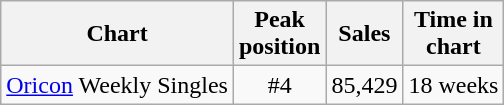<table class="wikitable">
<tr>
<th align="left">Chart</th>
<th align="center">Peak<br>position</th>
<th align="center">Sales</th>
<th align="center">Time in<br>chart</th>
</tr>
<tr>
<td align="left"><a href='#'>Oricon</a> Weekly Singles</td>
<td align="center">#4</td>
<td align="">85,429</td>
<td align="">18 weeks</td>
</tr>
</table>
